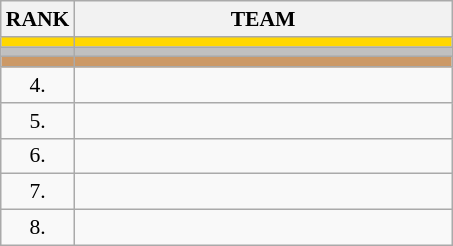<table class="wikitable" style="border-collapse: collapse; font-size: 90%;">
<tr>
<th>RANK</th>
<th align="left" style="width: 17em">TEAM</th>
</tr>
<tr bgcolor=gold>
<td align="center"></td>
<td></td>
</tr>
<tr bgcolor=silver>
<td align="center"></td>
<td></td>
</tr>
<tr bgcolor=cc9966>
<td align="center"></td>
<td></td>
</tr>
<tr>
<td align="center">4.</td>
<td></td>
</tr>
<tr>
<td align="center">5.</td>
<td></td>
</tr>
<tr>
<td align="center">6.</td>
<td></td>
</tr>
<tr>
<td align="center">7.</td>
<td></td>
</tr>
<tr>
<td align="center">8.</td>
<td></td>
</tr>
</table>
